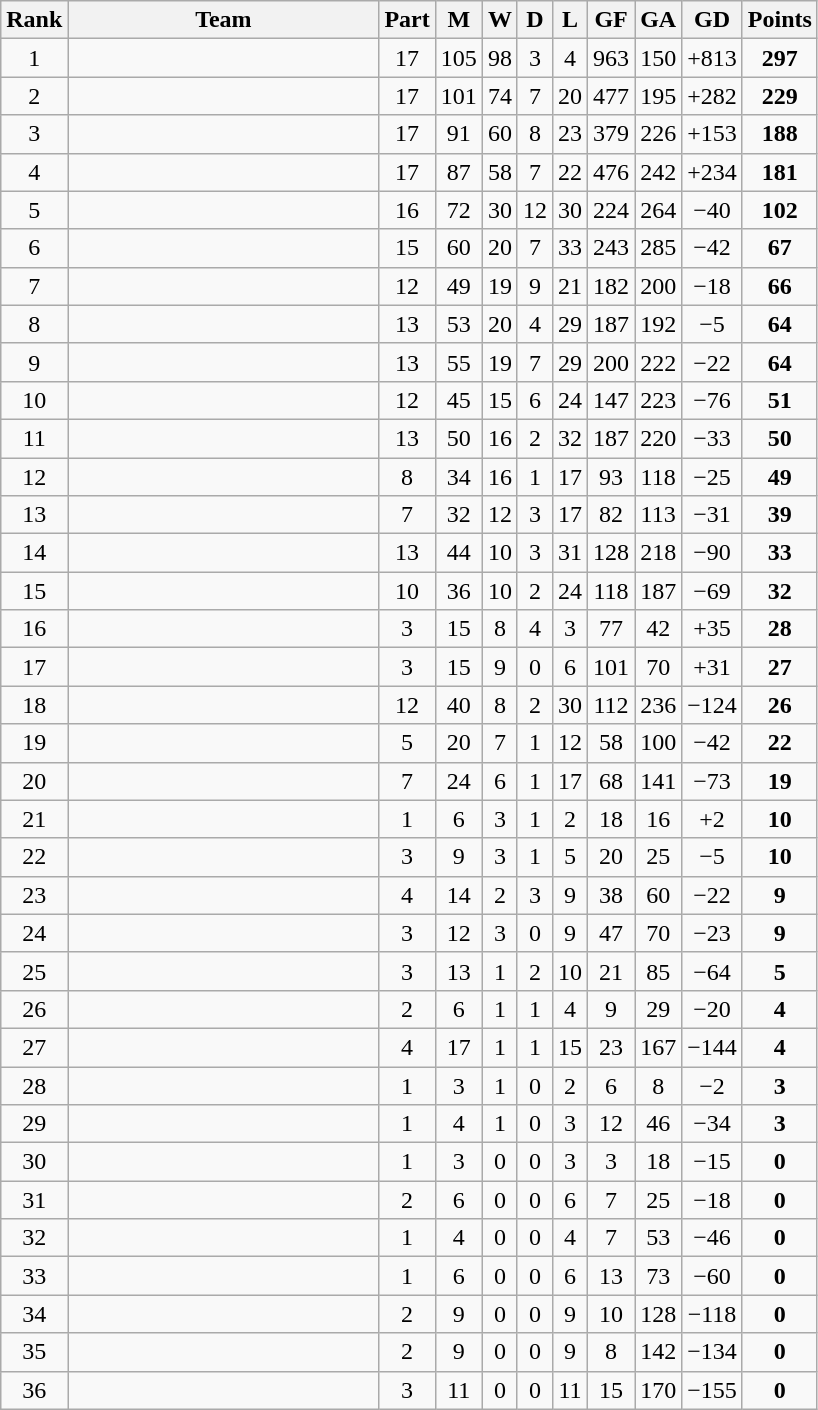<table class="wikitable sortable" style="text-align:center">
<tr>
<th>Rank</th>
<th width=200>Team</th>
<th>Part</th>
<th>M</th>
<th>W</th>
<th>D</th>
<th>L</th>
<th>GF</th>
<th>GA</th>
<th>GD</th>
<th>Points</th>
</tr>
<tr>
<td>1</td>
<td align=left></td>
<td>17</td>
<td>105</td>
<td>98</td>
<td>3</td>
<td>4</td>
<td>963</td>
<td>150</td>
<td>+813</td>
<td><strong>297</strong></td>
</tr>
<tr>
<td>2</td>
<td align=left></td>
<td>17</td>
<td>101</td>
<td>74</td>
<td>7</td>
<td>20</td>
<td>477</td>
<td>195</td>
<td>+282</td>
<td><strong>229</strong></td>
</tr>
<tr>
<td>3</td>
<td align=left></td>
<td>17</td>
<td>91</td>
<td>60</td>
<td>8</td>
<td>23</td>
<td>379</td>
<td>226</td>
<td>+153</td>
<td><strong>188</strong></td>
</tr>
<tr>
<td>4</td>
<td align=left></td>
<td>17</td>
<td>87</td>
<td>58</td>
<td>7</td>
<td>22</td>
<td>476</td>
<td>242</td>
<td>+234</td>
<td><strong>181</strong></td>
</tr>
<tr>
<td>5</td>
<td align=left></td>
<td>16</td>
<td>72</td>
<td>30</td>
<td>12</td>
<td>30</td>
<td>224</td>
<td>264</td>
<td>−40</td>
<td><strong>102</strong></td>
</tr>
<tr>
<td>6</td>
<td align=left></td>
<td>15</td>
<td>60</td>
<td>20</td>
<td>7</td>
<td>33</td>
<td>243</td>
<td>285</td>
<td>−42</td>
<td><strong>67</strong></td>
</tr>
<tr>
<td>7</td>
<td align=left></td>
<td>12</td>
<td>49</td>
<td>19</td>
<td>9</td>
<td>21</td>
<td>182</td>
<td>200</td>
<td>−18</td>
<td><strong>66</strong></td>
</tr>
<tr>
<td>8</td>
<td align=left></td>
<td>13</td>
<td>53</td>
<td>20</td>
<td>4</td>
<td>29</td>
<td>187</td>
<td>192</td>
<td>−5</td>
<td><strong>64</strong></td>
</tr>
<tr>
<td>9</td>
<td align=left></td>
<td>13</td>
<td>55</td>
<td>19</td>
<td>7</td>
<td>29</td>
<td>200</td>
<td>222</td>
<td>−22</td>
<td><strong>64</strong></td>
</tr>
<tr>
<td>10</td>
<td align=left></td>
<td>12</td>
<td>45</td>
<td>15</td>
<td>6</td>
<td>24</td>
<td>147</td>
<td>223</td>
<td>−76</td>
<td><strong>51</strong></td>
</tr>
<tr>
<td>11</td>
<td align=left></td>
<td>13</td>
<td>50</td>
<td>16</td>
<td>2</td>
<td>32</td>
<td>187</td>
<td>220</td>
<td>−33</td>
<td><strong>50</strong></td>
</tr>
<tr>
<td>12</td>
<td align=left></td>
<td>8</td>
<td>34</td>
<td>16</td>
<td>1</td>
<td>17</td>
<td>93</td>
<td>118</td>
<td>−25</td>
<td><strong>49</strong></td>
</tr>
<tr>
<td>13</td>
<td align=left></td>
<td>7</td>
<td>32</td>
<td>12</td>
<td>3</td>
<td>17</td>
<td>82</td>
<td>113</td>
<td>−31</td>
<td><strong>39</strong></td>
</tr>
<tr>
<td>14</td>
<td align=left></td>
<td>13</td>
<td>44</td>
<td>10</td>
<td>3</td>
<td>31</td>
<td>128</td>
<td>218</td>
<td>−90</td>
<td><strong>33</strong></td>
</tr>
<tr>
<td>15</td>
<td align=left></td>
<td>10</td>
<td>36</td>
<td>10</td>
<td>2</td>
<td>24</td>
<td>118</td>
<td>187</td>
<td>−69</td>
<td><strong>32</strong></td>
</tr>
<tr>
<td>16</td>
<td align=left></td>
<td>3</td>
<td>15</td>
<td>8</td>
<td>4</td>
<td>3</td>
<td>77</td>
<td>42</td>
<td>+35</td>
<td><strong>28</strong></td>
</tr>
<tr>
<td>17</td>
<td align=left></td>
<td>3</td>
<td>15</td>
<td>9</td>
<td>0</td>
<td>6</td>
<td>101</td>
<td>70</td>
<td>+31</td>
<td><strong>27</strong></td>
</tr>
<tr>
<td>18</td>
<td align=left></td>
<td>12</td>
<td>40</td>
<td>8</td>
<td>2</td>
<td>30</td>
<td>112</td>
<td>236</td>
<td>−124</td>
<td><strong>26</strong></td>
</tr>
<tr>
<td>19</td>
<td align=left></td>
<td>5</td>
<td>20</td>
<td>7</td>
<td>1</td>
<td>12</td>
<td>58</td>
<td>100</td>
<td>−42</td>
<td><strong>22</strong></td>
</tr>
<tr>
<td>20</td>
<td align=left></td>
<td>7</td>
<td>24</td>
<td>6</td>
<td>1</td>
<td>17</td>
<td>68</td>
<td>141</td>
<td>−73</td>
<td><strong>19</strong></td>
</tr>
<tr>
<td>21</td>
<td align=left></td>
<td>1</td>
<td>6</td>
<td>3</td>
<td>1</td>
<td>2</td>
<td>18</td>
<td>16</td>
<td>+2</td>
<td><strong>10</strong></td>
</tr>
<tr>
<td>22</td>
<td align=left></td>
<td>3</td>
<td>9</td>
<td>3</td>
<td>1</td>
<td>5</td>
<td>20</td>
<td>25</td>
<td>−5</td>
<td><strong>10</strong></td>
</tr>
<tr>
<td>23</td>
<td align=left></td>
<td>4</td>
<td>14</td>
<td>2</td>
<td>3</td>
<td>9</td>
<td>38</td>
<td>60</td>
<td>−22</td>
<td><strong>9</strong></td>
</tr>
<tr>
<td>24</td>
<td align=left></td>
<td>3</td>
<td>12</td>
<td>3</td>
<td>0</td>
<td>9</td>
<td>47</td>
<td>70</td>
<td>−23</td>
<td><strong>9</strong></td>
</tr>
<tr>
<td>25</td>
<td align=left></td>
<td>3</td>
<td>13</td>
<td>1</td>
<td>2</td>
<td>10</td>
<td>21</td>
<td>85</td>
<td>−64</td>
<td><strong>5</strong></td>
</tr>
<tr>
<td>26</td>
<td align=left></td>
<td>2</td>
<td>6</td>
<td>1</td>
<td>1</td>
<td>4</td>
<td>9</td>
<td>29</td>
<td>−20</td>
<td><strong>4</strong></td>
</tr>
<tr>
<td>27</td>
<td align=left></td>
<td>4</td>
<td>17</td>
<td>1</td>
<td>1</td>
<td>15</td>
<td>23</td>
<td>167</td>
<td>−144</td>
<td><strong>4</strong></td>
</tr>
<tr>
<td>28</td>
<td align=left></td>
<td>1</td>
<td>3</td>
<td>1</td>
<td>0</td>
<td>2</td>
<td>6</td>
<td>8</td>
<td>−2</td>
<td><strong>3</strong></td>
</tr>
<tr>
<td>29</td>
<td align=left></td>
<td>1</td>
<td>4</td>
<td>1</td>
<td>0</td>
<td>3</td>
<td>12</td>
<td>46</td>
<td>−34</td>
<td><strong>3</strong></td>
</tr>
<tr>
<td>30</td>
<td align=left></td>
<td>1</td>
<td>3</td>
<td>0</td>
<td>0</td>
<td>3</td>
<td>3</td>
<td>18</td>
<td>−15</td>
<td><strong>0</strong></td>
</tr>
<tr>
<td>31</td>
<td align=left></td>
<td>2</td>
<td>6</td>
<td>0</td>
<td>0</td>
<td>6</td>
<td>7</td>
<td>25</td>
<td>−18</td>
<td><strong>0</strong></td>
</tr>
<tr>
<td>32</td>
<td align=left></td>
<td>1</td>
<td>4</td>
<td>0</td>
<td>0</td>
<td>4</td>
<td>7</td>
<td>53</td>
<td>−46</td>
<td><strong>0</strong></td>
</tr>
<tr>
<td>33</td>
<td align=left></td>
<td>1</td>
<td>6</td>
<td>0</td>
<td>0</td>
<td>6</td>
<td>13</td>
<td>73</td>
<td>−60</td>
<td><strong>0</strong></td>
</tr>
<tr>
<td>34</td>
<td align=left></td>
<td>2</td>
<td>9</td>
<td>0</td>
<td>0</td>
<td>9</td>
<td>10</td>
<td>128</td>
<td>−118</td>
<td><strong>0</strong></td>
</tr>
<tr>
<td>35</td>
<td align=left></td>
<td>2</td>
<td>9</td>
<td>0</td>
<td>0</td>
<td>9</td>
<td>8</td>
<td>142</td>
<td>−134</td>
<td><strong>0</strong></td>
</tr>
<tr>
<td>36</td>
<td align=left></td>
<td>3</td>
<td>11</td>
<td>0</td>
<td>0</td>
<td>11</td>
<td>15</td>
<td>170</td>
<td>−155</td>
<td><strong>0</strong></td>
</tr>
</table>
